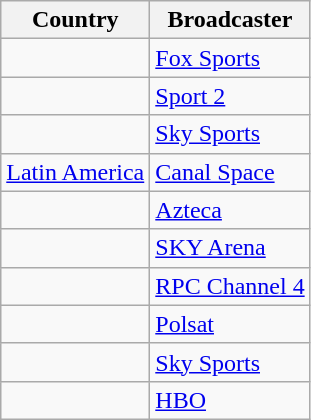<table class="wikitable">
<tr>
<th align=center>Country</th>
<th align=center>Broadcaster</th>
</tr>
<tr>
<td></td>
<td><a href='#'>Fox Sports</a></td>
</tr>
<tr>
<td></td>
<td><a href='#'>Sport 2</a></td>
</tr>
<tr>
<td></td>
<td><a href='#'>Sky Sports</a></td>
</tr>
<tr>
<td><a href='#'>Latin America</a></td>
<td><a href='#'>Canal Space</a></td>
</tr>
<tr>
<td></td>
<td><a href='#'>Azteca</a></td>
</tr>
<tr>
<td></td>
<td><a href='#'>SKY Arena</a></td>
</tr>
<tr>
<td></td>
<td><a href='#'>RPC Channel 4</a></td>
</tr>
<tr>
<td></td>
<td><a href='#'>Polsat</a></td>
</tr>
<tr>
<td></td>
<td><a href='#'>Sky Sports</a></td>
</tr>
<tr>
<td></td>
<td><a href='#'>HBO</a></td>
</tr>
</table>
